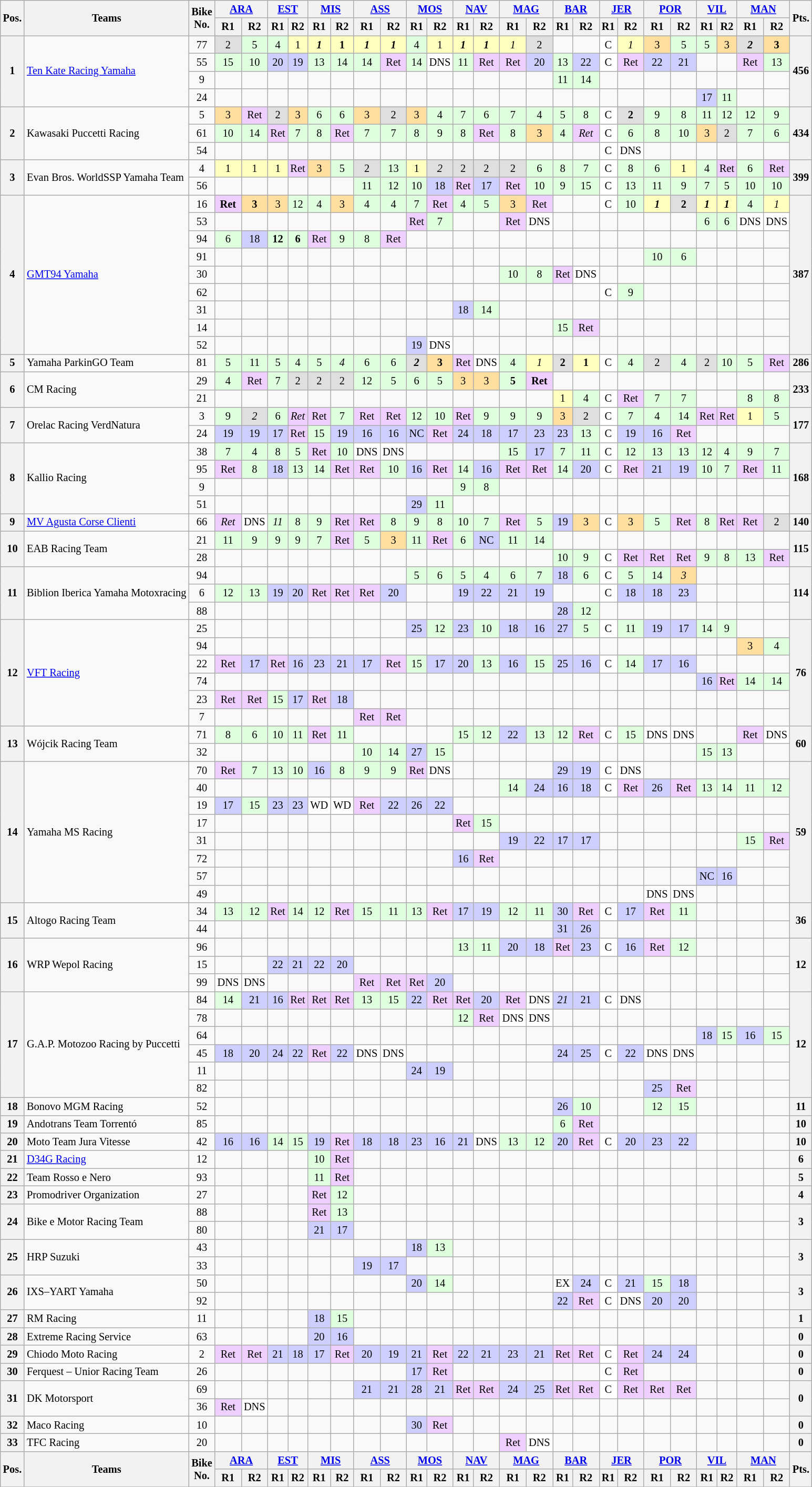<table class="wikitable" style="font-size:85%; text-align:center;">
<tr>
<th rowspan="2">Pos.</th>
<th rowspan="2">Teams</th>
<th rowspan="2">Bike<br>No.</th>
<th colspan="2"><a href='#'>ARA</a><br></th>
<th colspan="2"><a href='#'>EST</a><br></th>
<th colspan="2"><a href='#'>MIS</a><br></th>
<th colspan="2"><a href='#'>ASS</a><br></th>
<th colspan="2"><a href='#'>MOS</a><br></th>
<th colspan="2"><a href='#'>NAV</a><br></th>
<th colspan="2"><a href='#'>MAG</a><br></th>
<th colspan="2"><a href='#'>BAR</a><br></th>
<th colspan="2"><a href='#'>JER</a><br></th>
<th colspan="2"><a href='#'>POR</a><br></th>
<th colspan="2"><a href='#'>VIL</a><br></th>
<th colspan="2"><a href='#'>MAN</a><br></th>
<th rowspan="2">Pts.</th>
</tr>
<tr>
<th>R1</th>
<th>R2</th>
<th>R1</th>
<th>R2</th>
<th>R1</th>
<th>R2</th>
<th>R1</th>
<th>R2</th>
<th>R1</th>
<th>R2</th>
<th>R1</th>
<th>R2</th>
<th>R1</th>
<th>R2</th>
<th>R1</th>
<th>R2</th>
<th>R1</th>
<th>R2</th>
<th>R1</th>
<th>R2</th>
<th>R1</th>
<th>R2</th>
<th>R1</th>
<th>R2</th>
</tr>
<tr>
<th rowspan="4">1</th>
<td rowspan="4" align="left"> <a href='#'>Ten Kate Racing Yamaha</a></td>
<td>77</td>
<td style="background:#dfdfdf;">2</td>
<td style="background:#dfffdf;">5</td>
<td style="background:#dfffdf;">4</td>
<td style="background:#ffffbf;">1</td>
<td style="background:#ffffbf;"><strong><em>1</em></strong></td>
<td style="background:#ffffbf;"><strong>1</strong></td>
<td style="background:#ffffbf;"><strong><em>1</em></strong></td>
<td style="background:#ffffbf;"><strong><em>1</em></strong></td>
<td style="background:#dfffdf;">4</td>
<td style="background:#ffffbf;">1</td>
<td style="background:#ffffbf;"><strong><em>1</em></strong></td>
<td style="background:#ffffbf;"><strong><em>1</em></strong></td>
<td style="background:#ffffbf;"><em>1</em></td>
<td style="background:#dfdfdf;">2</td>
<td></td>
<td></td>
<td style="background:#ffffff;">C</td>
<td style="background:#ffffbf;"><em>1</em></td>
<td style="background:#ffdf9f;">3</td>
<td style="background:#dfffdf;">5</td>
<td style="background:#dfffdf;">5</td>
<td style="background:#ffdf9f;">3</td>
<td style="background:#dfdfdf;"><strong><em>2</em></strong></td>
<td style="background:#ffdf9f;"><strong>3</strong></td>
<th rowspan="4">456</th>
</tr>
<tr>
<td>55</td>
<td style="background:#dfffdf;">15</td>
<td style="background:#dfffdf;">10</td>
<td style="background:#cfcfff;">20</td>
<td style="background:#cfcfff;">19</td>
<td style="background:#dfffdf;">13</td>
<td style="background:#dfffdf;">14</td>
<td style="background:#dfffdf;">14</td>
<td style="background:#efcfff;">Ret</td>
<td style="background:#dfffdf;">14</td>
<td style="background:#ffffff;">DNS</td>
<td style="background:#dfffdf;">11</td>
<td style="background:#efcfff;">Ret</td>
<td style="background:#efcfff;">Ret</td>
<td style="background:#cfcfff;">20</td>
<td style="background:#dfffdf;">13</td>
<td style="background:#cfcfff;">22</td>
<td style="background:#ffffff;">C</td>
<td style="background:#efcfff;">Ret</td>
<td style="background:#cfcfff;">22</td>
<td style="background:#cfcfff;">21</td>
<td></td>
<td></td>
<td style="background:#efcfff;">Ret</td>
<td style="background:#dfffdf;">13</td>
</tr>
<tr>
<td>9</td>
<td></td>
<td></td>
<td></td>
<td></td>
<td></td>
<td></td>
<td></td>
<td></td>
<td></td>
<td></td>
<td></td>
<td></td>
<td></td>
<td></td>
<td style="background:#dfffdf;">11</td>
<td style="background:#dfffdf;">14</td>
<td></td>
<td></td>
<td></td>
<td></td>
<td></td>
<td></td>
<td></td>
<td></td>
</tr>
<tr>
<td>24</td>
<td></td>
<td></td>
<td></td>
<td></td>
<td></td>
<td></td>
<td></td>
<td></td>
<td></td>
<td></td>
<td></td>
<td></td>
<td></td>
<td></td>
<td></td>
<td></td>
<td></td>
<td></td>
<td></td>
<td></td>
<td style="background:#cfcfff;">17</td>
<td style="background:#dfffdf;">11</td>
<td></td>
<td></td>
</tr>
<tr>
<th rowspan="3">2</th>
<td rowspan="3" align="left"> Kawasaki Puccetti Racing</td>
<td>5</td>
<td style="background:#ffdf9f;">3</td>
<td style="background:#efcfff;">Ret</td>
<td style="background:#dfdfdf;">2</td>
<td style="background:#ffdf9f;">3</td>
<td style="background:#dfffdf;">6</td>
<td style="background:#dfffdf;">6</td>
<td style="background:#ffdf9f;">3</td>
<td style="background:#dfdfdf;">2</td>
<td style="background:#ffdf9f;">3</td>
<td style="background:#dfffdf;">4</td>
<td style="background:#dfffdf;">7</td>
<td style="background:#dfffdf;">6</td>
<td style="background:#dfffdf;">7</td>
<td style="background:#dfffdf;">4</td>
<td style="background:#dfffdf;">5</td>
<td style="background:#dfffdf;">8</td>
<td style="background:#ffffff;">C</td>
<td style="background:#dfdfdf;"><strong>2</strong></td>
<td style="background:#dfffdf;">9</td>
<td style="background:#dfffdf;">8</td>
<td style="background:#dfffdf;">11</td>
<td style="background:#dfffdf;">12</td>
<td style="background:#dfffdf;">12</td>
<td style="background:#dfffdf;">9</td>
<th rowspan="3">434</th>
</tr>
<tr>
<td>61</td>
<td style="background:#dfffdf;">10</td>
<td style="background:#dfffdf;">14</td>
<td style="background:#efcfff;">Ret</td>
<td style="background:#dfffdf;">7</td>
<td style="background:#dfffdf;">8</td>
<td style="background:#efcfff;">Ret</td>
<td style="background:#dfffdf;">7</td>
<td style="background:#dfffdf;">7</td>
<td style="background:#dfffdf;">8</td>
<td style="background:#dfffdf;">9</td>
<td style="background:#dfffdf;">8</td>
<td style="background:#efcfff;">Ret</td>
<td style="background:#dfffdf;">8</td>
<td style="background:#ffdf9f;">3</td>
<td style="background:#dfffdf;">4</td>
<td style="background:#efcfff;"><em>Ret</em></td>
<td style="background:#ffffff;">C</td>
<td style="background:#dfffdf;">6</td>
<td style="background:#dfffdf;">8</td>
<td style="background:#dfffdf;">10</td>
<td style="background:#ffdf9f;">3</td>
<td style="background:#dfdfdf;">2</td>
<td style="background:#dfffdf;">7</td>
<td style="background:#dfffdf;">6</td>
</tr>
<tr>
<td>54</td>
<td></td>
<td></td>
<td></td>
<td></td>
<td></td>
<td></td>
<td></td>
<td></td>
<td></td>
<td></td>
<td></td>
<td></td>
<td></td>
<td></td>
<td></td>
<td></td>
<td style="background:#ffffff;">C</td>
<td style="background:#ffffff;">DNS</td>
<td></td>
<td></td>
<td></td>
<td></td>
<td></td>
<td></td>
</tr>
<tr>
<th rowspan="2">3</th>
<td rowspan="2" align="left"> Evan Bros. WorldSSP Yamaha Team</td>
<td>4</td>
<td style="background:#ffffbf;">1</td>
<td style="background:#ffffbf;">1</td>
<td style="background:#ffffbf;">1</td>
<td style="background:#efcfff;">Ret</td>
<td style="background:#ffdf9f;">3</td>
<td style="background:#dfffdf;">5</td>
<td style="background:#dfdfdf;">2</td>
<td style="background:#dfffdf;">13</td>
<td style="background:#ffffbf;">1</td>
<td style="background:#dfdfdf;"><em>2</em></td>
<td style="background:#dfdfdf;">2</td>
<td style="background:#dfdfdf;">2</td>
<td style="background:#dfdfdf;">2</td>
<td style="background:#dfffdf;">6</td>
<td style="background:#dfffdf;">8</td>
<td style="background:#dfffdf;">7</td>
<td style="background:#ffffff;">C</td>
<td style="background:#dfffdf;">8</td>
<td style="background:#dfffdf;">6</td>
<td style="background:#ffffbf;">1</td>
<td style="background:#dfffdf;">4</td>
<td style="background:#efcfff;">Ret</td>
<td style="background:#dfffdf;">6</td>
<td style="background:#efcfff;">Ret</td>
<th rowspan="2">399</th>
</tr>
<tr>
<td>56</td>
<td></td>
<td></td>
<td></td>
<td></td>
<td></td>
<td></td>
<td style="background:#dfffdf;">11</td>
<td style="background:#dfffdf;">12</td>
<td style="background:#dfffdf;">10</td>
<td style="background:#cfcfff;">18</td>
<td style="background:#efcfff;">Ret</td>
<td style="background:#cfcfff;">17</td>
<td style="background:#efcfff;">Ret</td>
<td style="background:#dfffdf;">10</td>
<td style="background:#dfffdf;">9</td>
<td style="background:#dfffdf;">15</td>
<td style="background:#ffffff;">C</td>
<td style="background:#dfffdf;">13</td>
<td style="background:#dfffdf;">11</td>
<td style="background:#dfffdf;">9</td>
<td style="background:#dfffdf;">7</td>
<td style="background:#dfffdf;">5</td>
<td style="background:#dfffdf;">10</td>
<td style="background:#dfffdf;">10</td>
</tr>
<tr>
<th rowspan="9">4</th>
<td rowspan="9" align="left"> <a href='#'>GMT94 Yamaha</a></td>
<td>16</td>
<td style="background:#efcfff;"><strong>Ret</strong></td>
<td style="background:#ffdf9f;"><strong>3</strong></td>
<td style="background:#ffdf9f;">3</td>
<td style="background:#dfffdf;">12</td>
<td style="background:#dfffdf;">4</td>
<td style="background:#ffdf9f;">3</td>
<td style="background:#dfffdf;">4</td>
<td style="background:#dfffdf;">4</td>
<td style="background:#dfffdf;">7</td>
<td style="background:#efcfff;">Ret</td>
<td style="background:#dfffdf;">4</td>
<td style="background:#dfffdf;">5</td>
<td style="background:#ffdf9f;">3</td>
<td style="background:#efcfff;">Ret</td>
<td></td>
<td></td>
<td style="background:#ffffff;">C</td>
<td style="background:#dfffdf;">10</td>
<td style="background:#ffffbf;"><strong><em>1</em></strong></td>
<td style="background:#dfdfdf;"><strong>2</strong></td>
<td style="background:#ffffbf;"><strong><em>1</em></strong></td>
<td style="background:#ffffbf;"><strong><em>1</em></strong></td>
<td style="background:#dfffdf;">4</td>
<td style="background:#ffffbf;"><em>1</em></td>
<th rowspan="9">387</th>
</tr>
<tr>
<td>53</td>
<td></td>
<td></td>
<td></td>
<td></td>
<td></td>
<td></td>
<td></td>
<td></td>
<td style="background:#efcfff;">Ret</td>
<td style="background:#dfffdf;">7</td>
<td></td>
<td></td>
<td style="background:#efcfff;">Ret</td>
<td style="background:#ffffff;">DNS</td>
<td></td>
<td></td>
<td></td>
<td></td>
<td></td>
<td></td>
<td style="background:#dfffdf;">6</td>
<td style="background:#dfffdf;">6</td>
<td style="background:#ffffff;">DNS</td>
<td style="background:#ffffff;">DNS</td>
</tr>
<tr>
<td>94</td>
<td style="background:#dfffdf;">6</td>
<td style="background:#cfcfff;">18</td>
<td style="background:#dfffdf;"><strong>12</strong></td>
<td style="background:#dfffdf;"><strong>6</strong></td>
<td style="background:#efcfff;">Ret</td>
<td style="background:#dfffdf;">9</td>
<td style="background:#dfffdf;">8</td>
<td style="background:#efcfff;">Ret</td>
<td></td>
<td></td>
<td></td>
<td></td>
<td></td>
<td></td>
<td></td>
<td></td>
<td></td>
<td></td>
<td></td>
<td></td>
<td></td>
<td></td>
<td></td>
<td></td>
</tr>
<tr>
<td>91</td>
<td></td>
<td></td>
<td></td>
<td></td>
<td></td>
<td></td>
<td></td>
<td></td>
<td></td>
<td></td>
<td></td>
<td></td>
<td></td>
<td></td>
<td></td>
<td></td>
<td></td>
<td></td>
<td style="background:#dfffdf;">10</td>
<td style="background:#dfffdf;">6</td>
<td></td>
<td></td>
<td></td>
<td></td>
</tr>
<tr>
<td>30</td>
<td></td>
<td></td>
<td></td>
<td></td>
<td></td>
<td></td>
<td></td>
<td></td>
<td></td>
<td></td>
<td></td>
<td></td>
<td style="background:#dfffdf;">10</td>
<td style="background:#dfffdf;">8</td>
<td style="background:#efcfff;">Ret</td>
<td style="background:#ffffff;">DNS</td>
<td></td>
<td></td>
<td></td>
<td></td>
<td></td>
<td></td>
<td></td>
<td></td>
</tr>
<tr>
<td>62</td>
<td></td>
<td></td>
<td></td>
<td></td>
<td></td>
<td></td>
<td></td>
<td></td>
<td></td>
<td></td>
<td></td>
<td></td>
<td></td>
<td></td>
<td></td>
<td></td>
<td style="background:#ffffff;">C</td>
<td style="background:#dfffdf;">9</td>
<td></td>
<td></td>
<td></td>
<td></td>
<td></td>
<td></td>
</tr>
<tr>
<td>31</td>
<td></td>
<td></td>
<td></td>
<td></td>
<td></td>
<td></td>
<td></td>
<td></td>
<td></td>
<td></td>
<td style="background:#cfcfff;">18</td>
<td style="background:#dfffdf;">14</td>
<td></td>
<td></td>
<td></td>
<td></td>
<td></td>
<td></td>
<td></td>
<td></td>
<td></td>
<td></td>
<td></td>
<td></td>
</tr>
<tr>
<td>14</td>
<td></td>
<td></td>
<td></td>
<td></td>
<td></td>
<td></td>
<td></td>
<td></td>
<td></td>
<td></td>
<td></td>
<td></td>
<td></td>
<td></td>
<td style="background:#dfffdf;">15</td>
<td style="background:#efcfff;">Ret</td>
<td></td>
<td></td>
<td></td>
<td></td>
<td></td>
<td></td>
<td></td>
<td></td>
</tr>
<tr>
<td>52</td>
<td></td>
<td></td>
<td></td>
<td></td>
<td></td>
<td></td>
<td></td>
<td></td>
<td style="background:#cfcfff;">19</td>
<td style="background:#ffffff;">DNS</td>
<td></td>
<td></td>
<td></td>
<td></td>
<td></td>
<td></td>
<td></td>
<td></td>
<td></td>
<td></td>
<td></td>
<td></td>
<td></td>
<td></td>
</tr>
<tr>
<th>5</th>
<td align="left"> Yamaha ParkinGO Team</td>
<td>81</td>
<td style="background:#dfffdf;">5</td>
<td style="background:#dfffdf;">11</td>
<td style="background:#dfffdf;">5</td>
<td style="background:#dfffdf;">4</td>
<td style="background:#dfffdf;">5</td>
<td style="background:#dfffdf;"><em>4</em></td>
<td style="background:#dfffdf;">6</td>
<td style="background:#dfffdf;">6</td>
<td style="background:#dfdfdf;"><strong><em>2</em></strong></td>
<td style="background:#ffdf9f;"><strong>3</strong></td>
<td style="background:#efcfff;">Ret</td>
<td style="background:#ffffff;">DNS</td>
<td style="background:#dfffdf;">4</td>
<td style="background:#ffffbf;"><em>1</em></td>
<td style="background:#dfdfdf;"><strong>2</strong></td>
<td style="background:#ffffbf;"><strong>1</strong></td>
<td style="background:#ffffff;">C</td>
<td style="background:#dfffdf;">4</td>
<td style="background:#dfdfdf;">2</td>
<td style="background:#dfffdf;">4</td>
<td style="background:#dfdfdf;">2</td>
<td style="background:#dfffdf;">10</td>
<td style="background:#dfffdf;">5</td>
<td style="background:#efcfff;">Ret</td>
<th>286</th>
</tr>
<tr>
<th rowspan="2">6</th>
<td rowspan="2" align="left"> CM Racing</td>
<td>29</td>
<td style="background:#dfffdf;">4</td>
<td style="background:#efcfff;">Ret</td>
<td style="background:#dfffdf;">7</td>
<td style="background:#dfdfdf;">2</td>
<td style="background:#dfdfdf;">2</td>
<td style="background:#dfdfdf;">2</td>
<td style="background:#dfffdf;">12</td>
<td style="background:#dfffdf;">5</td>
<td style="background:#dfffdf;">6</td>
<td style="background:#dfffdf;">5</td>
<td style="background:#ffdf9f;">3</td>
<td style="background:#ffdf9f;">3</td>
<td style="background:#dfffdf;"><strong>5</strong></td>
<td style="background:#efcfff;"><strong>Ret</strong></td>
<td></td>
<td></td>
<td></td>
<td></td>
<td></td>
<td></td>
<td></td>
<td></td>
<td></td>
<td></td>
<th rowspan="2">233</th>
</tr>
<tr>
<td>21</td>
<td></td>
<td></td>
<td></td>
<td></td>
<td></td>
<td></td>
<td></td>
<td></td>
<td></td>
<td></td>
<td></td>
<td></td>
<td></td>
<td></td>
<td style="background:#ffffbf;">1</td>
<td style="background:#dfffdf;">4</td>
<td style="background:#ffffff;">C</td>
<td style="background:#efcfff;">Ret</td>
<td style="background:#dfffdf;">7</td>
<td style="background:#dfffdf;">7</td>
<td></td>
<td></td>
<td style="background:#dfffdf;">8</td>
<td style="background:#dfffdf;">8</td>
</tr>
<tr>
<th rowspan="2">7</th>
<td rowspan="2" align="left"> Orelac Racing VerdNatura</td>
<td>3</td>
<td style="background:#dfffdf;">9</td>
<td style="background:#dfdfdf;"><em>2</em></td>
<td style="background:#dfffdf;">6</td>
<td style="background:#efcfff;"><em>Ret</em></td>
<td style="background:#efcfff;">Ret</td>
<td style="background:#dfffdf;">7</td>
<td style="background:#efcfff;">Ret</td>
<td style="background:#efcfff;">Ret</td>
<td style="background:#dfffdf;">12</td>
<td style="background:#dfffdf;">10</td>
<td style="background:#efcfff;">Ret</td>
<td style="background:#dfffdf;">9</td>
<td style="background:#dfffdf;">9</td>
<td style="background:#dfffdf;">9</td>
<td style="background:#ffdf9f;">3</td>
<td style="background:#dfdfdf;">2</td>
<td style="background:#ffffff;">C</td>
<td style="background:#dfffdf;">7</td>
<td style="background:#dfffdf;">4</td>
<td style="background:#dfffdf;">14</td>
<td style="background:#efcfff;">Ret</td>
<td style="background:#efcfff;">Ret</td>
<td style="background:#ffffbf;">1</td>
<td style="background:#dfffdf;">5</td>
<th rowspan="2">177</th>
</tr>
<tr>
<td>24</td>
<td style="background:#cfcfff;">19</td>
<td style="background:#cfcfff;">19</td>
<td style="background:#cfcfff;">17</td>
<td style="background:#efcfff;">Ret</td>
<td style="background:#dfffdf;">15</td>
<td style="background:#cfcfff;">19</td>
<td style="background:#cfcfff;">16</td>
<td style="background:#cfcfff;">16</td>
<td style="background:#cfcfff;">NC</td>
<td style="background:#efcfff;">Ret</td>
<td style="background:#cfcfff;">24</td>
<td style="background:#cfcfff;">18</td>
<td style="background:#cfcfff;">17</td>
<td style="background:#cfcfff;">23</td>
<td style="background:#cfcfff;">23</td>
<td style="background:#dfffdf;">13</td>
<td style="background:#ffffff;">C</td>
<td style="background:#cfcfff;">19</td>
<td style="background:#cfcfff;">16</td>
<td style="background:#efcfff;">Ret</td>
<td></td>
<td></td>
<td></td>
<td></td>
</tr>
<tr>
<th rowspan="4">8</th>
<td rowspan="4" align="left"> Kallio Racing</td>
<td>38</td>
<td style="background:#dfffdf;">7</td>
<td style="background:#dfffdf;">4</td>
<td style="background:#dfffdf;">8</td>
<td style="background:#dfffdf;">5</td>
<td style="background:#efcfff;">Ret</td>
<td style="background:#dfffdf;">10</td>
<td style="background:#ffffff;">DNS</td>
<td style="background:#ffffff;">DNS</td>
<td></td>
<td></td>
<td></td>
<td></td>
<td style="background:#dfffdf;">15</td>
<td style="background:#cfcfff;">17</td>
<td style="background:#dfffdf;">7</td>
<td style="background:#dfffdf;">11</td>
<td style="background:#ffffff;">C</td>
<td style="background:#dfffdf;">12</td>
<td style="background:#dfffdf;">13</td>
<td style="background:#dfffdf;">13</td>
<td style="background:#dfffdf;">12</td>
<td style="background:#dfffdf;">4</td>
<td style="background:#dfffdf;">9</td>
<td style="background:#dfffdf;">7</td>
<th rowspan="4">168</th>
</tr>
<tr>
<td>95</td>
<td style="background:#efcfff;">Ret</td>
<td style="background:#dfffdf;">8</td>
<td style="background:#cfcfff;">18</td>
<td style="background:#dfffdf;">13</td>
<td style="background:#dfffdf;">14</td>
<td style="background:#efcfff;">Ret</td>
<td style="background:#efcfff;">Ret</td>
<td style="background:#dfffdf;">10</td>
<td style="background:#cfcfff;">16</td>
<td style="background:#efcfff;">Ret</td>
<td style="background:#dfffdf;">14</td>
<td style="background:#cfcfff;">16</td>
<td style="background:#efcfff;">Ret</td>
<td style="background:#efcfff;">Ret</td>
<td style="background:#dfffdf;">14</td>
<td style="background:#cfcfff;">20</td>
<td style="background:#ffffff;">C</td>
<td style="background:#efcfff;">Ret</td>
<td style="background:#cfcfff;">21</td>
<td style="background:#cfcfff;">19</td>
<td style="background:#dfffdf;">10</td>
<td style="background:#dfffdf;">7</td>
<td style="background:#efcfff;">Ret</td>
<td style="background:#dfffdf;">11</td>
</tr>
<tr>
<td>9</td>
<td></td>
<td></td>
<td></td>
<td></td>
<td></td>
<td></td>
<td></td>
<td></td>
<td></td>
<td></td>
<td style="background:#dfffdf;">9</td>
<td style="background:#dfffdf;">8</td>
<td></td>
<td></td>
<td></td>
<td></td>
<td></td>
<td></td>
<td></td>
<td></td>
<td></td>
<td></td>
<td></td>
<td></td>
</tr>
<tr>
<td>51</td>
<td></td>
<td></td>
<td></td>
<td></td>
<td></td>
<td></td>
<td></td>
<td></td>
<td style="background:#cfcfff;">29</td>
<td style="background:#dfffdf;">11</td>
<td></td>
<td></td>
<td></td>
<td></td>
<td></td>
<td></td>
<td></td>
<td></td>
<td></td>
<td></td>
<td></td>
<td></td>
<td></td>
<td></td>
</tr>
<tr>
<th>9</th>
<td align="left"> <a href='#'>MV Agusta Corse Clienti</a></td>
<td>66</td>
<td style="background:#efcfff;"><em>Ret</em></td>
<td style="background:#ffffff;">DNS</td>
<td style="background:#dfffdf;"><em>11</em></td>
<td style="background:#dfffdf;">8</td>
<td style="background:#dfffdf;">9</td>
<td style="background:#efcfff;">Ret</td>
<td style="background:#efcfff;">Ret</td>
<td style="background:#dfffdf;">8</td>
<td style="background:#dfffdf;">9</td>
<td style="background:#dfffdf;">8</td>
<td style="background:#dfffdf;">10</td>
<td style="background:#dfffdf;">7</td>
<td style="background:#efcfff;">Ret</td>
<td style="background:#dfffdf;">5</td>
<td style="background:#cfcfff;">19</td>
<td style="background:#ffdf9f;">3</td>
<td style="background:#ffffff;">C</td>
<td style="background:#ffdf9f;">3</td>
<td style="background:#dfffdf;">5</td>
<td style="background:#efcfff;">Ret</td>
<td style="background:#dfffdf;">8</td>
<td style="background:#efcfff;">Ret</td>
<td style="background:#efcfff;">Ret</td>
<td style="background:#dfdfdf;">2</td>
<th>140</th>
</tr>
<tr>
<th rowspan="2">10</th>
<td rowspan="2" align="left"> EAB Racing Team</td>
<td>21</td>
<td style="background:#dfffdf;">11</td>
<td style="background:#dfffdf;">9</td>
<td style="background:#dfffdf;">9</td>
<td style="background:#dfffdf;">9</td>
<td style="background:#dfffdf;">7</td>
<td style="background:#efcfff;">Ret</td>
<td style="background:#dfffdf;">5</td>
<td style="background:#ffdf9f;">3</td>
<td style="background:#dfffdf;">11</td>
<td style="background:#efcfff;">Ret</td>
<td style="background:#dfffdf;">6</td>
<td style="background:#cfcfff;">NC</td>
<td style="background:#dfffdf;">11</td>
<td style="background:#dfffdf;">14</td>
<td></td>
<td></td>
<td></td>
<td></td>
<td></td>
<td></td>
<td></td>
<td></td>
<td></td>
<td></td>
<th rowspan="2">115</th>
</tr>
<tr>
<td>28</td>
<td></td>
<td></td>
<td></td>
<td></td>
<td></td>
<td></td>
<td></td>
<td></td>
<td></td>
<td></td>
<td></td>
<td></td>
<td></td>
<td></td>
<td style="background:#dfffdf;">10</td>
<td style="background:#dfffdf;">9</td>
<td style="background:#ffffff;">C</td>
<td style="background:#efcfff;">Ret</td>
<td style="background:#efcfff;">Ret</td>
<td style="background:#efcfff;">Ret</td>
<td style="background:#dfffdf;">9</td>
<td style="background:#dfffdf;">8</td>
<td style="background:#dfffdf;">13</td>
<td style="background:#efcfff;">Ret</td>
</tr>
<tr>
<th rowspan="3">11</th>
<td rowspan="3" align="left"> Biblion Iberica Yamaha Motoxracing</td>
<td>94</td>
<td></td>
<td></td>
<td></td>
<td></td>
<td></td>
<td></td>
<td></td>
<td></td>
<td style="background:#dfffdf;">5</td>
<td style="background:#dfffdf;">6</td>
<td style="background:#dfffdf;">5</td>
<td style="background:#dfffdf;">4</td>
<td style="background:#dfffdf;">6</td>
<td style="background:#dfffdf;">7</td>
<td style="background:#cfcfff;">18</td>
<td style="background:#dfffdf;">6</td>
<td style="background:#ffffff;">C</td>
<td style="background:#dfffdf;">5</td>
<td style="background:#dfffdf;">14</td>
<td style="background:#ffdf9f;"><em>3</em></td>
<td></td>
<td></td>
<td></td>
<td></td>
<th rowspan="3">114</th>
</tr>
<tr>
<td>6</td>
<td style="background:#dfffdf;">12</td>
<td style="background:#dfffdf;">13</td>
<td style="background:#cfcfff;">19</td>
<td style="background:#cfcfff;">20</td>
<td style="background:#efcfff;">Ret</td>
<td style="background:#efcfff;">Ret</td>
<td style="background:#efcfff;">Ret</td>
<td style="background:#cfcfff;">20</td>
<td></td>
<td></td>
<td style="background:#cfcfff;">19</td>
<td style="background:#cfcfff;">22</td>
<td style="background:#cfcfff;">21</td>
<td style="background:#cfcfff;">19</td>
<td></td>
<td></td>
<td style="background:#ffffff;">C</td>
<td style="background:#cfcfff;">18</td>
<td style="background:#cfcfff;">18</td>
<td style="background:#cfcfff;">23</td>
<td></td>
<td></td>
<td></td>
<td></td>
</tr>
<tr>
<td>88</td>
<td></td>
<td></td>
<td></td>
<td></td>
<td></td>
<td></td>
<td></td>
<td></td>
<td></td>
<td></td>
<td></td>
<td></td>
<td></td>
<td></td>
<td style="background:#cfcfff;">28</td>
<td style="background:#dfffdf;">12</td>
<td></td>
<td></td>
<td></td>
<td></td>
<td></td>
<td></td>
<td></td>
<td></td>
</tr>
<tr>
<th rowspan="6">12</th>
<td rowspan="6" align="left"> <a href='#'>VFT Racing</a></td>
<td>25</td>
<td></td>
<td></td>
<td></td>
<td></td>
<td></td>
<td></td>
<td></td>
<td></td>
<td style="background:#cfcfff;">25</td>
<td style="background:#dfffdf;">12</td>
<td style="background:#cfcfff;">23</td>
<td style="background:#dfffdf;">10</td>
<td style="background:#cfcfff;">18</td>
<td style="background:#cfcfff;">16</td>
<td style="background:#cfcfff;">27</td>
<td style="background:#dfffdf;">5</td>
<td style="background:#ffffff;">C</td>
<td style="background:#dfffdf;">11</td>
<td style="background:#cfcfff;">19</td>
<td style="background:#cfcfff;">17</td>
<td style="background:#dfffdf;">14</td>
<td style="background:#dfffdf;">9</td>
<td></td>
<td></td>
<th rowspan="6">76</th>
</tr>
<tr>
<td>94</td>
<td></td>
<td></td>
<td></td>
<td></td>
<td></td>
<td></td>
<td></td>
<td></td>
<td></td>
<td></td>
<td></td>
<td></td>
<td></td>
<td></td>
<td></td>
<td></td>
<td></td>
<td></td>
<td></td>
<td></td>
<td></td>
<td></td>
<td style="background:#ffdf9f;">3</td>
<td style="background:#dfffdf;">4</td>
</tr>
<tr>
<td>22</td>
<td style="background:#efcfff;">Ret</td>
<td style="background:#cfcfff;">17</td>
<td style="background:#efcfff;">Ret</td>
<td style="background:#cfcfff;">16</td>
<td style="background:#cfcfff;">23</td>
<td style="background:#cfcfff;">21</td>
<td style="background:#cfcfff;">17</td>
<td style="background:#efcfff;">Ret</td>
<td style="background:#dfffdf;">15</td>
<td style="background:#cfcfff;">17</td>
<td style="background:#cfcfff;">20</td>
<td style="background:#dfffdf;">13</td>
<td style="background:#cfcfff;">16</td>
<td style="background:#dfffdf;">15</td>
<td style="background:#cfcfff;">25</td>
<td style="background:#cfcfff;">16</td>
<td style="background:#ffffff;">C</td>
<td style="background:#dfffdf;">14</td>
<td style="background:#cfcfff;">17</td>
<td style="background:#cfcfff;">16</td>
<td></td>
<td></td>
<td></td>
<td></td>
</tr>
<tr>
<td>74</td>
<td></td>
<td></td>
<td></td>
<td></td>
<td></td>
<td></td>
<td></td>
<td></td>
<td></td>
<td></td>
<td></td>
<td></td>
<td></td>
<td></td>
<td></td>
<td></td>
<td></td>
<td></td>
<td></td>
<td></td>
<td style="background:#cfcfff;">16</td>
<td style="background:#efcfff;">Ret</td>
<td style="background:#dfffdf;">14</td>
<td style="background:#dfffdf;">14</td>
</tr>
<tr>
<td>23</td>
<td style="background:#efcfff;">Ret</td>
<td style="background:#efcfff;">Ret</td>
<td style="background:#dfffdf;">15</td>
<td style="background:#cfcfff;">17</td>
<td style="background:#efcfff;">Ret</td>
<td style="background:#cfcfff;">18</td>
<td></td>
<td></td>
<td></td>
<td></td>
<td></td>
<td></td>
<td></td>
<td></td>
<td></td>
<td></td>
<td></td>
<td></td>
<td></td>
<td></td>
<td></td>
<td></td>
<td></td>
<td></td>
</tr>
<tr>
<td>7</td>
<td></td>
<td></td>
<td></td>
<td></td>
<td></td>
<td></td>
<td style="background:#efcfff;">Ret</td>
<td style="background:#efcfff;">Ret</td>
<td></td>
<td></td>
<td></td>
<td></td>
<td></td>
<td></td>
<td></td>
<td></td>
<td></td>
<td></td>
<td></td>
<td></td>
<td></td>
<td></td>
<td></td>
<td></td>
</tr>
<tr>
<th rowspan="2">13</th>
<td rowspan="2" align="left"> Wójcik Racing Team</td>
<td>71</td>
<td style="background:#dfffdf;">8</td>
<td style="background:#dfffdf;">6</td>
<td style="background:#dfffdf;">10</td>
<td style="background:#dfffdf;">11</td>
<td style="background:#efcfff;">Ret</td>
<td style="background:#dfffdf;">11</td>
<td></td>
<td></td>
<td></td>
<td></td>
<td style="background:#dfffdf;">15</td>
<td style="background:#dfffdf;">12</td>
<td style="background:#cfcfff;">22</td>
<td style="background:#dfffdf;">13</td>
<td style="background:#dfffdf;">12</td>
<td style="background:#efcfff;">Ret</td>
<td style="background:#ffffff;">C</td>
<td style="background:#dfffdf;">15</td>
<td style="background:#ffffff;">DNS</td>
<td style="background:#ffffff;">DNS</td>
<td></td>
<td></td>
<td style="background:#efcfff;">Ret</td>
<td style="background:#ffffff;">DNS</td>
<th rowspan="2">60</th>
</tr>
<tr>
<td>32</td>
<td></td>
<td></td>
<td></td>
<td></td>
<td></td>
<td></td>
<td style="background:#dfffdf;">10</td>
<td style="background:#dfffdf;">14</td>
<td style="background:#cfcfff;">27</td>
<td style="background:#dfffdf;">15</td>
<td></td>
<td></td>
<td></td>
<td></td>
<td></td>
<td></td>
<td></td>
<td></td>
<td></td>
<td></td>
<td style="background:#dfffdf;">15</td>
<td style="background:#dfffdf;">13</td>
<td></td>
<td></td>
</tr>
<tr>
<th rowspan="8">14</th>
<td rowspan="8" align="left"> Yamaha MS Racing</td>
<td>70</td>
<td style="background:#efcfff;">Ret</td>
<td style="background:#dfffdf;">7</td>
<td style="background:#dfffdf;">13</td>
<td style="background:#dfffdf;">10</td>
<td style="background:#cfcfff;">16</td>
<td style="background:#dfffdf;">8</td>
<td style="background:#dfffdf;">9</td>
<td style="background:#dfffdf;">9</td>
<td style="background:#efcfff;">Ret</td>
<td style="background:#ffffff;">DNS</td>
<td></td>
<td></td>
<td></td>
<td></td>
<td style="background:#cfcfff;">29</td>
<td style="background:#cfcfff;">19</td>
<td style="background:#ffffff;">C</td>
<td style="background:#ffffff;">DNS</td>
<td></td>
<td></td>
<td></td>
<td></td>
<td></td>
<td></td>
<th rowspan="8">59</th>
</tr>
<tr>
<td>40</td>
<td></td>
<td></td>
<td></td>
<td></td>
<td></td>
<td></td>
<td></td>
<td></td>
<td></td>
<td></td>
<td></td>
<td></td>
<td style="background:#dfffdf;">14</td>
<td style="background:#cfcfff;">24</td>
<td style="background:#cfcfff;">16</td>
<td style="background:#cfcfff;">18</td>
<td style="background:#ffffff;">C</td>
<td style="background:#efcfff;">Ret</td>
<td style="background:#cfcfff;">26</td>
<td style="background:#efcfff;">Ret</td>
<td style="background:#dfffdf;">13</td>
<td style="background:#dfffdf;">14</td>
<td style="background:#dfffdf;">11</td>
<td style="background:#dfffdf;">12</td>
</tr>
<tr>
<td>19</td>
<td style="background:#cfcfff;">17</td>
<td style="background:#dfffdf;">15</td>
<td style="background:#cfcfff;">23</td>
<td style="background:#cfcfff;">23</td>
<td style="background:#ffffff;">WD</td>
<td style="background:#ffffff;">WD</td>
<td style="background:#efcfff;">Ret</td>
<td style="background:#cfcfff;">22</td>
<td style="background:#cfcfff;">26</td>
<td style="background:#cfcfff;">22</td>
<td></td>
<td></td>
<td></td>
<td></td>
<td></td>
<td></td>
<td></td>
<td></td>
<td></td>
<td></td>
<td></td>
<td></td>
<td></td>
<td></td>
</tr>
<tr>
<td>17</td>
<td></td>
<td></td>
<td></td>
<td></td>
<td></td>
<td></td>
<td></td>
<td></td>
<td></td>
<td></td>
<td style="background:#efcfff;">Ret</td>
<td style="background:#dfffdf;">15</td>
<td></td>
<td></td>
<td></td>
<td></td>
<td></td>
<td></td>
<td></td>
<td></td>
<td></td>
<td></td>
<td></td>
<td></td>
</tr>
<tr>
<td>31</td>
<td></td>
<td></td>
<td></td>
<td></td>
<td></td>
<td></td>
<td></td>
<td></td>
<td></td>
<td></td>
<td></td>
<td></td>
<td style="background:#cfcfff;">19</td>
<td style="background:#cfcfff;">22</td>
<td style="background:#cfcfff;">17</td>
<td style="background:#cfcfff;">17</td>
<td></td>
<td></td>
<td></td>
<td></td>
<td></td>
<td></td>
<td style="background:#dfffdf;">15</td>
<td style="background:#efcfff;">Ret</td>
</tr>
<tr>
<td>72</td>
<td></td>
<td></td>
<td></td>
<td></td>
<td></td>
<td></td>
<td></td>
<td></td>
<td></td>
<td></td>
<td style="background:#cfcfff;">16</td>
<td style="background:#efcfff;">Ret</td>
<td></td>
<td></td>
<td></td>
<td></td>
<td></td>
<td></td>
<td></td>
<td></td>
<td></td>
<td></td>
<td></td>
<td></td>
</tr>
<tr>
<td>57</td>
<td></td>
<td></td>
<td></td>
<td></td>
<td></td>
<td></td>
<td></td>
<td></td>
<td></td>
<td></td>
<td></td>
<td></td>
<td></td>
<td></td>
<td></td>
<td></td>
<td></td>
<td></td>
<td></td>
<td></td>
<td style="background:#cfcfff;">NC</td>
<td style="background:#cfcfff;">16</td>
<td></td>
<td></td>
</tr>
<tr>
<td>49</td>
<td></td>
<td></td>
<td></td>
<td></td>
<td></td>
<td></td>
<td></td>
<td></td>
<td></td>
<td></td>
<td></td>
<td></td>
<td></td>
<td></td>
<td></td>
<td></td>
<td></td>
<td></td>
<td style="background:#ffffff;">DNS</td>
<td style="background:#ffffff;">DNS</td>
<td></td>
<td></td>
<td></td>
<td></td>
</tr>
<tr>
<th rowspan="2">15</th>
<td rowspan="2" align="left"> Altogo Racing Team</td>
<td>34</td>
<td style="background:#dfffdf;">13</td>
<td style="background:#dfffdf;">12</td>
<td style="background:#efcfff;">Ret</td>
<td style="background:#dfffdf;">14</td>
<td style="background:#dfffdf;">12</td>
<td style="background:#efcfff;">Ret</td>
<td style="background:#dfffdf;">15</td>
<td style="background:#dfffdf;">11</td>
<td style="background:#dfffdf;">13</td>
<td style="background:#efcfff;">Ret</td>
<td style="background:#cfcfff;">17</td>
<td style="background:#cfcfff;">19</td>
<td style="background:#dfffdf;">12</td>
<td style="background:#dfffdf;">11</td>
<td style="background:#cfcfff;">30</td>
<td style="background:#efcfff;">Ret</td>
<td style="background:#ffffff;">C</td>
<td style="background:#cfcfff;">17</td>
<td style="background:#efcfff;">Ret</td>
<td style="background:#dfffdf;">11</td>
<td></td>
<td></td>
<td></td>
<td></td>
<th rowspan="2">36</th>
</tr>
<tr>
<td>44</td>
<td></td>
<td></td>
<td></td>
<td></td>
<td></td>
<td></td>
<td></td>
<td></td>
<td></td>
<td></td>
<td></td>
<td></td>
<td></td>
<td></td>
<td style="background:#cfcfff;">31</td>
<td style="background:#cfcfff;">26</td>
<td></td>
<td></td>
<td></td>
<td></td>
<td></td>
<td></td>
<td></td>
<td></td>
</tr>
<tr>
<th rowspan="3">16</th>
<td rowspan="3" align="left"> WRP Wepol Racing</td>
<td>96</td>
<td></td>
<td></td>
<td></td>
<td></td>
<td></td>
<td></td>
<td></td>
<td></td>
<td></td>
<td></td>
<td style="background:#dfffdf;">13</td>
<td style="background:#dfffdf;">11</td>
<td style="background:#cfcfff;">20</td>
<td style="background:#cfcfff;">18</td>
<td style="background:#efcfff;">Ret</td>
<td style="background:#cfcfff;">23</td>
<td style="background:#ffffff;">C</td>
<td style="background:#cfcfff;">16</td>
<td style="background:#efcfff;">Ret</td>
<td style="background:#dfffdf;">12</td>
<td></td>
<td></td>
<td></td>
<td></td>
<th rowspan="3">12</th>
</tr>
<tr>
<td>15</td>
<td></td>
<td></td>
<td style="background:#cfcfff;">22</td>
<td style="background:#cfcfff;">21</td>
<td style="background:#cfcfff;">22</td>
<td style="background:#cfcfff;">20</td>
<td></td>
<td></td>
<td></td>
<td></td>
<td></td>
<td></td>
<td></td>
<td></td>
<td></td>
<td></td>
<td></td>
<td></td>
<td></td>
<td></td>
<td></td>
<td></td>
<td></td>
<td></td>
</tr>
<tr>
<td>99</td>
<td style="background:#ffffff;">DNS</td>
<td style="background:#ffffff;">DNS</td>
<td></td>
<td></td>
<td></td>
<td></td>
<td style="background:#efcfff;">Ret</td>
<td style="background:#efcfff;">Ret</td>
<td style="background:#efcfff;">Ret</td>
<td style="background:#cfcfff;">20</td>
<td></td>
<td></td>
<td></td>
<td></td>
<td></td>
<td></td>
<td></td>
<td></td>
<td></td>
<td></td>
<td></td>
<td></td>
<td></td>
<td></td>
</tr>
<tr>
<th rowspan="6">17</th>
<td rowspan="6" align="left"> G.A.P. Motozoo Racing by Puccetti</td>
<td>84</td>
<td style="background:#dfffdf;">14</td>
<td style="background:#cfcfff;">21</td>
<td style="background:#cfcfff;">16</td>
<td style="background:#efcfff;">Ret</td>
<td style="background:#efcfff;">Ret</td>
<td style="background:#efcfff;">Ret</td>
<td style="background:#dfffdf;">13</td>
<td style="background:#dfffdf;">15</td>
<td style="background:#cfcfff;">22</td>
<td style="background:#efcfff;">Ret</td>
<td style="background:#efcfff;">Ret</td>
<td style="background:#cfcfff;">20</td>
<td style="background:#efcfff;">Ret</td>
<td style="background:#ffffff;">DNS</td>
<td style="background:#cfcfff;"><em>21</em></td>
<td style="background:#cfcfff;">21</td>
<td style="background:#ffffff;">C</td>
<td style="background:#ffffff;">DNS</td>
<td></td>
<td></td>
<td></td>
<td></td>
<td></td>
<td></td>
<th rowspan="6">12</th>
</tr>
<tr>
<td>78</td>
<td></td>
<td></td>
<td></td>
<td></td>
<td></td>
<td></td>
<td></td>
<td></td>
<td></td>
<td></td>
<td style="background:#dfffdf;">12</td>
<td style="background:#efcfff;">Ret</td>
<td style="background:#ffffff;">DNS</td>
<td style="background:#ffffff;">DNS</td>
<td></td>
<td></td>
<td></td>
<td></td>
<td></td>
<td></td>
<td></td>
<td></td>
<td></td>
<td></td>
</tr>
<tr>
<td>64</td>
<td></td>
<td></td>
<td></td>
<td></td>
<td></td>
<td></td>
<td></td>
<td></td>
<td></td>
<td></td>
<td></td>
<td></td>
<td></td>
<td></td>
<td></td>
<td></td>
<td></td>
<td></td>
<td></td>
<td></td>
<td style="background:#cfcfff;">18</td>
<td style="background:#dfffdf;">15</td>
<td style="background:#cfcfff;">16</td>
<td style="background:#dfffdf;">15</td>
</tr>
<tr>
<td>45</td>
<td style="background:#cfcfff;">18</td>
<td style="background:#cfcfff;">20</td>
<td style="background:#cfcfff;">24</td>
<td style="background:#cfcfff;">22</td>
<td style="background:#efcfff;">Ret</td>
<td style="background:#cfcfff;">22</td>
<td style="background:#ffffff;">DNS</td>
<td style="background:#ffffff;">DNS</td>
<td></td>
<td></td>
<td></td>
<td></td>
<td></td>
<td></td>
<td style="background:#cfcfff;">24</td>
<td style="background:#cfcfff;">25</td>
<td style="background:#ffffff;">C</td>
<td style="background:#cfcfff;">22</td>
<td style="background:#ffffff;">DNS</td>
<td style="background:#ffffff;">DNS</td>
<td></td>
<td></td>
<td></td>
<td></td>
</tr>
<tr>
<td>11</td>
<td></td>
<td></td>
<td></td>
<td></td>
<td></td>
<td></td>
<td></td>
<td></td>
<td style="background:#cfcfff;">24</td>
<td style="background:#cfcfff;">19</td>
<td></td>
<td></td>
<td></td>
<td></td>
<td></td>
<td></td>
<td></td>
<td></td>
<td></td>
<td></td>
<td></td>
<td></td>
<td></td>
<td></td>
</tr>
<tr>
<td>82</td>
<td></td>
<td></td>
<td></td>
<td></td>
<td></td>
<td></td>
<td></td>
<td></td>
<td></td>
<td></td>
<td></td>
<td></td>
<td></td>
<td></td>
<td></td>
<td></td>
<td></td>
<td></td>
<td style="background:#cfcfff;">25</td>
<td style="background:#efcfff;">Ret</td>
<td></td>
<td></td>
<td></td>
<td></td>
</tr>
<tr>
<th>18</th>
<td align="left"> Bonovo MGM Racing</td>
<td>52</td>
<td></td>
<td></td>
<td></td>
<td></td>
<td></td>
<td></td>
<td></td>
<td></td>
<td></td>
<td></td>
<td></td>
<td></td>
<td></td>
<td></td>
<td style="background:#cfcfff;">26</td>
<td style="background:#dfffdf;">10</td>
<td></td>
<td></td>
<td style="background:#dfffdf;">12</td>
<td style="background:#dfffdf;">15</td>
<td></td>
<td></td>
<td></td>
<td></td>
<th>11</th>
</tr>
<tr>
<th>19</th>
<td align="left"> Andotrans Team Torrentó</td>
<td>85</td>
<td></td>
<td></td>
<td></td>
<td></td>
<td></td>
<td></td>
<td></td>
<td></td>
<td></td>
<td></td>
<td></td>
<td></td>
<td></td>
<td></td>
<td style="background:#dfffdf;">6</td>
<td style="background:#efcfff;">Ret</td>
<td></td>
<td></td>
<td></td>
<td></td>
<td></td>
<td></td>
<td></td>
<td></td>
<th>10</th>
</tr>
<tr>
<th>20</th>
<td align="left"> Moto Team Jura Vitesse</td>
<td>42</td>
<td style="background:#cfcfff;">16</td>
<td style="background:#cfcfff;">16</td>
<td style="background:#dfffdf;">14</td>
<td style="background:#dfffdf;">15</td>
<td style="background:#cfcfff;">19</td>
<td style="background:#efcfff;">Ret</td>
<td style="background:#cfcfff;">18</td>
<td style="background:#cfcfff;">18</td>
<td style="background:#cfcfff;">23</td>
<td style="background:#cfcfff;">16</td>
<td style="background:#cfcfff;">21</td>
<td style="background:#ffffff;">DNS</td>
<td style="background:#dfffdf;">13</td>
<td style="background:#dfffdf;">12</td>
<td style="background:#cfcfff;">20</td>
<td style="background:#efcfff;">Ret</td>
<td style="background:#ffffff;">C</td>
<td style="background:#cfcfff;">20</td>
<td style="background:#cfcfff;">23</td>
<td style="background:#cfcfff;">22</td>
<td></td>
<td></td>
<td></td>
<td></td>
<th>10</th>
</tr>
<tr>
<th>21</th>
<td align="left"> <a href='#'>D34G Racing</a></td>
<td>12</td>
<td></td>
<td></td>
<td></td>
<td></td>
<td style="background:#dfffdf;">10</td>
<td style="background:#efcfff;">Ret</td>
<td></td>
<td></td>
<td></td>
<td></td>
<td></td>
<td></td>
<td></td>
<td></td>
<td></td>
<td></td>
<td></td>
<td></td>
<td></td>
<td></td>
<td></td>
<td></td>
<td></td>
<td></td>
<th>6</th>
</tr>
<tr>
<th>22</th>
<td align="left"> Team Rosso e Nero</td>
<td>93</td>
<td></td>
<td></td>
<td></td>
<td></td>
<td style="background:#dfffdf;">11</td>
<td style="background:#efcfff;">Ret</td>
<td></td>
<td></td>
<td></td>
<td></td>
<td></td>
<td></td>
<td></td>
<td></td>
<td></td>
<td></td>
<td></td>
<td></td>
<td></td>
<td></td>
<td></td>
<td></td>
<td></td>
<td></td>
<th>5</th>
</tr>
<tr>
<th>23</th>
<td align="left"> Promodriver Organization</td>
<td>27</td>
<td></td>
<td></td>
<td></td>
<td></td>
<td style="background:#efcfff;">Ret</td>
<td style="background:#dfffdf;">12</td>
<td></td>
<td></td>
<td></td>
<td></td>
<td></td>
<td></td>
<td></td>
<td></td>
<td></td>
<td></td>
<td></td>
<td></td>
<td></td>
<td></td>
<td></td>
<td></td>
<td></td>
<td></td>
<th>4</th>
</tr>
<tr>
<th rowspan="2">24</th>
<td rowspan="2" align="left"> Bike e Motor Racing Team</td>
<td>88</td>
<td></td>
<td></td>
<td></td>
<td></td>
<td style="background:#efcfff;">Ret</td>
<td style="background:#dfffdf;">13</td>
<td></td>
<td></td>
<td></td>
<td></td>
<td></td>
<td></td>
<td></td>
<td></td>
<td></td>
<td></td>
<td></td>
<td></td>
<td></td>
<td></td>
<td></td>
<td></td>
<td></td>
<td></td>
<th rowspan="2">3</th>
</tr>
<tr>
<td>80</td>
<td></td>
<td></td>
<td></td>
<td></td>
<td style="background:#cfcfff;">21</td>
<td style="background:#cfcfff;">17</td>
<td></td>
<td></td>
<td></td>
<td></td>
<td></td>
<td></td>
<td></td>
<td></td>
<td></td>
<td></td>
<td></td>
<td></td>
<td></td>
<td></td>
<td></td>
<td></td>
<td></td>
<td></td>
</tr>
<tr>
<th rowspan="2">25</th>
<td rowspan="2" align="left"> HRP Suzuki</td>
<td>43</td>
<td></td>
<td></td>
<td></td>
<td></td>
<td></td>
<td></td>
<td></td>
<td></td>
<td style="background:#cfcfff;">18</td>
<td style="background:#dfffdf;">13</td>
<td></td>
<td></td>
<td></td>
<td></td>
<td></td>
<td></td>
<td></td>
<td></td>
<td></td>
<td></td>
<td></td>
<td></td>
<td></td>
<td></td>
<th rowspan="2">3</th>
</tr>
<tr>
<td>33</td>
<td></td>
<td></td>
<td></td>
<td></td>
<td></td>
<td></td>
<td style="background:#cfcfff;">19</td>
<td style="background:#cfcfff;">17</td>
<td></td>
<td></td>
<td></td>
<td></td>
<td></td>
<td></td>
<td></td>
<td></td>
<td></td>
<td></td>
<td></td>
<td></td>
<td></td>
<td></td>
<td></td>
<td></td>
</tr>
<tr>
<th rowspan="2">26</th>
<td rowspan="2" align="left"> IXS–YART Yamaha</td>
<td>50</td>
<td></td>
<td></td>
<td></td>
<td></td>
<td></td>
<td></td>
<td></td>
<td></td>
<td style="background:#cfcfff;">20</td>
<td style="background:#dfffdf;">14</td>
<td></td>
<td></td>
<td></td>
<td></td>
<td style="background:#;">EX</td>
<td style="background:#cfcfff;">24</td>
<td style="background:#ffffff;">C</td>
<td style="background:#cfcfff;">21</td>
<td style="background:#dfffdf;">15</td>
<td style="background:#cfcfff;">18</td>
<td></td>
<td></td>
<td></td>
<td></td>
<th rowspan="2">3</th>
</tr>
<tr>
<td>92</td>
<td></td>
<td></td>
<td></td>
<td></td>
<td></td>
<td></td>
<td></td>
<td></td>
<td></td>
<td></td>
<td></td>
<td></td>
<td></td>
<td></td>
<td style="background:#cfcfff;">22</td>
<td style="background:#efcfff;">Ret</td>
<td style="background:#ffffff;">C</td>
<td style="background:#ffffff;">DNS</td>
<td style="background:#cfcfff;">20</td>
<td style="background:#cfcfff;">20</td>
<td></td>
<td></td>
<td></td>
<td></td>
</tr>
<tr>
<th>27</th>
<td align="left"> RM Racing</td>
<td>11</td>
<td></td>
<td></td>
<td></td>
<td></td>
<td style="background:#cfcfff;">18</td>
<td style="background:#dfffdf;">15</td>
<td></td>
<td></td>
<td></td>
<td></td>
<td></td>
<td></td>
<td></td>
<td></td>
<td></td>
<td></td>
<td></td>
<td></td>
<td></td>
<td></td>
<td></td>
<td></td>
<td></td>
<td></td>
<th>1</th>
</tr>
<tr>
<th>28</th>
<td align="left"> Extreme Racing Service</td>
<td>63</td>
<td></td>
<td></td>
<td></td>
<td></td>
<td style="background:#cfcfff;">20</td>
<td style="background:#cfcfff;">16</td>
<td></td>
<td></td>
<td></td>
<td></td>
<td></td>
<td></td>
<td></td>
<td></td>
<td></td>
<td></td>
<td></td>
<td></td>
<td></td>
<td></td>
<td></td>
<td></td>
<td></td>
<td></td>
<th>0</th>
</tr>
<tr>
<th>29</th>
<td align="left"> Chiodo Moto Racing</td>
<td>2</td>
<td style="background:#efcfff;">Ret</td>
<td style="background:#efcfff;">Ret</td>
<td style="background:#cfcfff;">21</td>
<td style="background:#cfcfff;">18</td>
<td style="background:#cfcfff;">17</td>
<td style="background:#efcfff;">Ret</td>
<td style="background:#cfcfff;">20</td>
<td style="background:#cfcfff;">19</td>
<td style="background:#cfcfff;">21</td>
<td style="background:#efcfff;">Ret</td>
<td style="background:#cfcfff;">22</td>
<td style="background:#cfcfff;">21</td>
<td style="background:#cfcfff;">23</td>
<td style="background:#cfcfff;">21</td>
<td style="background:#efcfff;">Ret</td>
<td style="background:#efcfff;">Ret</td>
<td style="background:#ffffff;">C</td>
<td style="background:#efcfff;">Ret</td>
<td style="background:#cfcfff;">24</td>
<td style="background:#cfcfff;">24</td>
<td></td>
<td></td>
<td></td>
<td></td>
<th>0</th>
</tr>
<tr>
<th>30</th>
<td align="left"> Ferquest –  Unior Racing Team</td>
<td>26</td>
<td></td>
<td></td>
<td></td>
<td></td>
<td></td>
<td></td>
<td></td>
<td></td>
<td style="background:#cfcfff;">17</td>
<td style="background:#efcfff;">Ret</td>
<td></td>
<td></td>
<td></td>
<td></td>
<td></td>
<td></td>
<td style="background:#ffffff;">C</td>
<td style="background:#efcfff;">Ret</td>
<td></td>
<td></td>
<td></td>
<td></td>
<td></td>
<td></td>
<th>0</th>
</tr>
<tr>
<th rowspan="2">31</th>
<td rowspan="2" align="left"> DK Motorsport</td>
<td>69</td>
<td></td>
<td></td>
<td></td>
<td></td>
<td></td>
<td></td>
<td style="background:#cfcfff;">21</td>
<td style="background:#cfcfff;">21</td>
<td style="background:#cfcfff;">28</td>
<td style="background:#cfcfff;">21</td>
<td style="background:#efcfff;">Ret</td>
<td style="background:#efcfff;">Ret</td>
<td style="background:#cfcfff;">24</td>
<td style="background:#cfcfff;">25</td>
<td style="background:#efcfff;">Ret</td>
<td style="background:#efcfff;">Ret</td>
<td style="background:#ffffff;">C</td>
<td style="background:#efcfff;">Ret</td>
<td style="background:#efcfff;">Ret</td>
<td style="background:#efcfff;">Ret</td>
<td></td>
<td></td>
<td></td>
<td></td>
<th rowspan="2">0</th>
</tr>
<tr>
<td>36</td>
<td style="background:#efcfff;">Ret</td>
<td style="background:#ffffff;">DNS</td>
<td></td>
<td></td>
<td></td>
<td></td>
<td></td>
<td></td>
<td></td>
<td></td>
<td></td>
<td></td>
<td></td>
<td></td>
<td></td>
<td></td>
<td></td>
<td></td>
<td></td>
<td></td>
<td></td>
<td></td>
<td></td>
<td></td>
</tr>
<tr>
<th>32</th>
<td align="left"> Maco Racing</td>
<td>10</td>
<td></td>
<td></td>
<td></td>
<td></td>
<td></td>
<td></td>
<td></td>
<td></td>
<td style="background:#cfcfff;">30</td>
<td style="background:#efcfff;">Ret</td>
<td></td>
<td></td>
<td></td>
<td></td>
<td></td>
<td></td>
<td></td>
<td></td>
<td></td>
<td></td>
<td></td>
<td></td>
<td></td>
<td></td>
<th>0</th>
</tr>
<tr>
<th>33</th>
<td align="left"> TFC Racing</td>
<td>20</td>
<td></td>
<td></td>
<td></td>
<td></td>
<td></td>
<td></td>
<td></td>
<td></td>
<td></td>
<td></td>
<td></td>
<td></td>
<td style="background:#efcfff;">Ret</td>
<td style="background:#ffffff;">DNS</td>
<td></td>
<td></td>
<td></td>
<td></td>
<td></td>
<td></td>
<td></td>
<td></td>
<td></td>
<td></td>
<th>0</th>
</tr>
<tr>
<th rowspan="2">Pos.</th>
<th rowspan="2">Teams</th>
<th rowspan="2">Bike<br>No.</th>
<th colspan="2"><a href='#'>ARA</a><br></th>
<th colspan="2"><a href='#'>EST</a><br></th>
<th colspan="2"><a href='#'>MIS</a><br></th>
<th colspan="2"><a href='#'>ASS</a><br></th>
<th colspan="2"><a href='#'>MOS</a><br></th>
<th colspan="2"><a href='#'>NAV</a><br></th>
<th colspan="2"><a href='#'>MAG</a><br></th>
<th colspan="2"><a href='#'>BAR</a><br></th>
<th colspan="2"><a href='#'>JER</a><br></th>
<th colspan="2"><a href='#'>POR</a><br></th>
<th colspan="2"><a href='#'>VIL</a><br></th>
<th colspan="2"><a href='#'>MAN</a><br></th>
<th rowspan="2">Pts.</th>
</tr>
<tr>
<th>R1</th>
<th>R2</th>
<th>R1</th>
<th>R2</th>
<th>R1</th>
<th>R2</th>
<th>R1</th>
<th>R2</th>
<th>R1</th>
<th>R2</th>
<th>R1</th>
<th>R2</th>
<th>R1</th>
<th>R2</th>
<th>R1</th>
<th>R2</th>
<th>R1</th>
<th>R2</th>
<th>R1</th>
<th>R2</th>
<th>R1</th>
<th>R2</th>
<th>R1</th>
<th>R2</th>
</tr>
<tr>
</tr>
</table>
